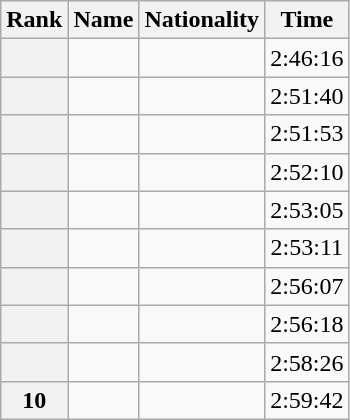<table class="wikitable sortable" style="text-align:center">
<tr>
<th scope="col">Rank</th>
<th scope="col">Name</th>
<th scope="col">Nationality</th>
<th scope="col">Time</th>
</tr>
<tr>
<th scope="row"></th>
<td align=left></td>
<td align=left></td>
<td>2:46:16</td>
</tr>
<tr>
<th scope="row"></th>
<td align=left></td>
<td align=left></td>
<td>2:51:40</td>
</tr>
<tr>
<th scope="row"></th>
<td align=left></td>
<td align=left></td>
<td>2:51:53</td>
</tr>
<tr>
<th scope="row"></th>
<td align=left></td>
<td align=left></td>
<td>2:52:10</td>
</tr>
<tr>
<th scope="row"></th>
<td align=left></td>
<td align=left></td>
<td>2:53:05</td>
</tr>
<tr>
<th scope="row"></th>
<td align=left></td>
<td align=left></td>
<td>2:53:11</td>
</tr>
<tr>
<th scope="row"></th>
<td align=left></td>
<td align=left></td>
<td>2:56:07</td>
</tr>
<tr>
<th scope="row"></th>
<td align=left></td>
<td align=left></td>
<td>2:56:18</td>
</tr>
<tr>
<th scope="row"></th>
<td align=left></td>
<td align=left></td>
<td>2:58:26</td>
</tr>
<tr>
<th scope="row">10</th>
<td align=left></td>
<td align=left></td>
<td>2:59:42</td>
</tr>
</table>
